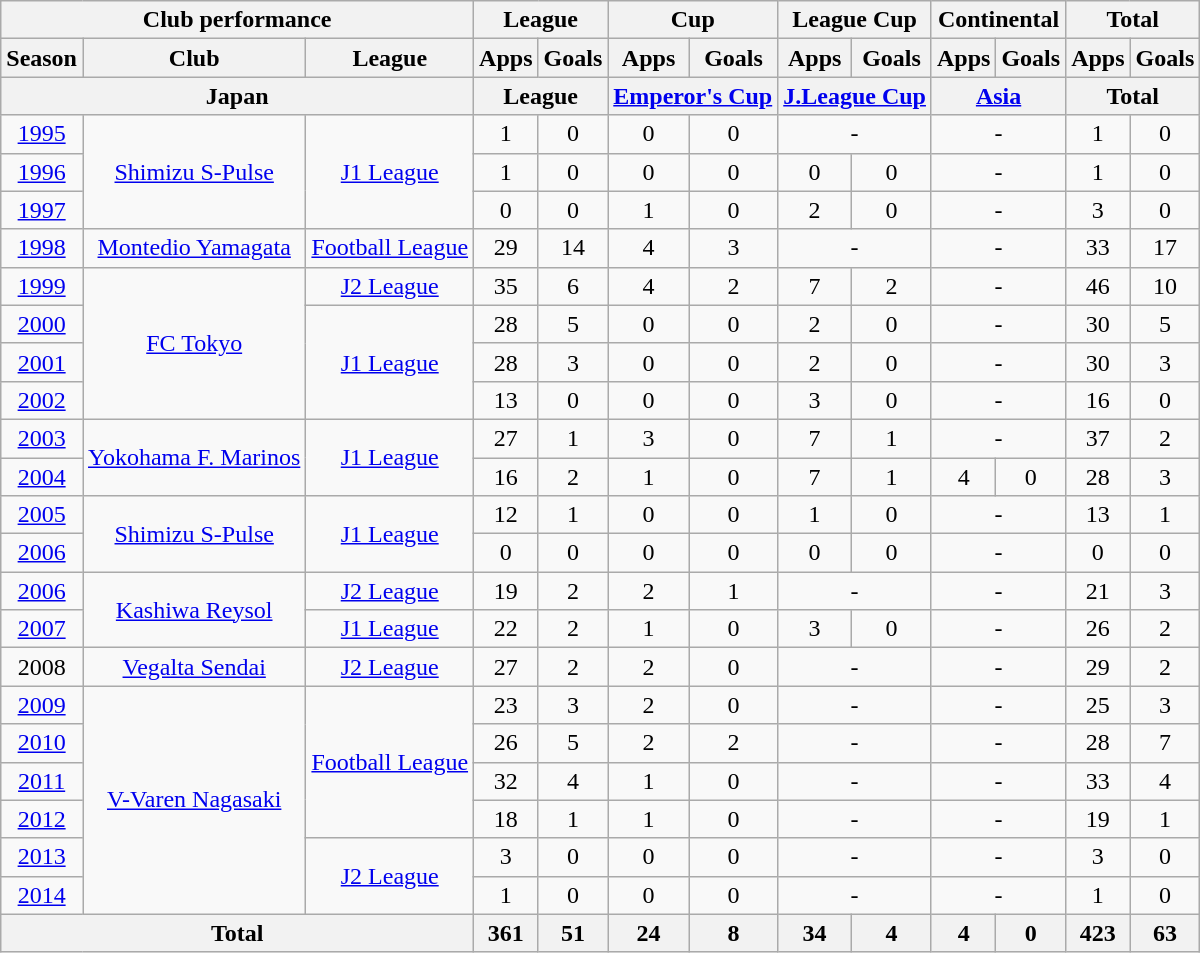<table class="wikitable" style="text-align:center;">
<tr>
<th colspan=3>Club performance</th>
<th colspan=2>League</th>
<th colspan=2>Cup</th>
<th colspan=2>League Cup</th>
<th colspan=2>Continental</th>
<th colspan=2>Total</th>
</tr>
<tr>
<th>Season</th>
<th>Club</th>
<th>League</th>
<th>Apps</th>
<th>Goals</th>
<th>Apps</th>
<th>Goals</th>
<th>Apps</th>
<th>Goals</th>
<th>Apps</th>
<th>Goals</th>
<th>Apps</th>
<th>Goals</th>
</tr>
<tr>
<th colspan=3>Japan</th>
<th colspan=2>League</th>
<th colspan=2><a href='#'>Emperor's Cup</a></th>
<th colspan=2><a href='#'>J.League Cup</a></th>
<th colspan=2><a href='#'>Asia</a></th>
<th colspan=2>Total</th>
</tr>
<tr>
<td><a href='#'>1995</a></td>
<td rowspan="3"><a href='#'>Shimizu S-Pulse</a></td>
<td rowspan="3"><a href='#'>J1 League</a></td>
<td>1</td>
<td>0</td>
<td>0</td>
<td>0</td>
<td colspan="2">-</td>
<td colspan="2">-</td>
<td>1</td>
<td>0</td>
</tr>
<tr>
<td><a href='#'>1996</a></td>
<td>1</td>
<td>0</td>
<td>0</td>
<td>0</td>
<td>0</td>
<td>0</td>
<td colspan="2">-</td>
<td>1</td>
<td>0</td>
</tr>
<tr>
<td><a href='#'>1997</a></td>
<td>0</td>
<td>0</td>
<td>1</td>
<td>0</td>
<td>2</td>
<td>0</td>
<td colspan="2">-</td>
<td>3</td>
<td>0</td>
</tr>
<tr>
<td><a href='#'>1998</a></td>
<td><a href='#'>Montedio Yamagata</a></td>
<td><a href='#'>Football League</a></td>
<td>29</td>
<td>14</td>
<td>4</td>
<td>3</td>
<td colspan="2">-</td>
<td colspan="2">-</td>
<td>33</td>
<td>17</td>
</tr>
<tr>
<td><a href='#'>1999</a></td>
<td rowspan="4"><a href='#'>FC Tokyo</a></td>
<td><a href='#'>J2 League</a></td>
<td>35</td>
<td>6</td>
<td>4</td>
<td>2</td>
<td>7</td>
<td>2</td>
<td colspan="2">-</td>
<td>46</td>
<td>10</td>
</tr>
<tr>
<td><a href='#'>2000</a></td>
<td rowspan="3"><a href='#'>J1 League</a></td>
<td>28</td>
<td>5</td>
<td>0</td>
<td>0</td>
<td>2</td>
<td>0</td>
<td colspan="2">-</td>
<td>30</td>
<td>5</td>
</tr>
<tr>
<td><a href='#'>2001</a></td>
<td>28</td>
<td>3</td>
<td>0</td>
<td>0</td>
<td>2</td>
<td>0</td>
<td colspan="2">-</td>
<td>30</td>
<td>3</td>
</tr>
<tr>
<td><a href='#'>2002</a></td>
<td>13</td>
<td>0</td>
<td>0</td>
<td>0</td>
<td>3</td>
<td>0</td>
<td colspan="2">-</td>
<td>16</td>
<td>0</td>
</tr>
<tr>
<td><a href='#'>2003</a></td>
<td rowspan="2"><a href='#'>Yokohama F. Marinos</a></td>
<td rowspan="2"><a href='#'>J1 League</a></td>
<td>27</td>
<td>1</td>
<td>3</td>
<td>0</td>
<td>7</td>
<td>1</td>
<td colspan="2">-</td>
<td>37</td>
<td>2</td>
</tr>
<tr>
<td><a href='#'>2004</a></td>
<td>16</td>
<td>2</td>
<td>1</td>
<td>0</td>
<td>7</td>
<td>1</td>
<td>4</td>
<td>0</td>
<td>28</td>
<td>3</td>
</tr>
<tr>
<td><a href='#'>2005</a></td>
<td rowspan="2"><a href='#'>Shimizu S-Pulse</a></td>
<td rowspan="2"><a href='#'>J1 League</a></td>
<td>12</td>
<td>1</td>
<td>0</td>
<td>0</td>
<td>1</td>
<td>0</td>
<td colspan="2">-</td>
<td>13</td>
<td>1</td>
</tr>
<tr>
<td><a href='#'>2006</a></td>
<td>0</td>
<td>0</td>
<td>0</td>
<td>0</td>
<td>0</td>
<td>0</td>
<td colspan="2">-</td>
<td>0</td>
<td>0</td>
</tr>
<tr>
<td><a href='#'>2006</a></td>
<td rowspan="2"><a href='#'>Kashiwa Reysol</a></td>
<td><a href='#'>J2 League</a></td>
<td>19</td>
<td>2</td>
<td>2</td>
<td>1</td>
<td colspan="2">-</td>
<td colspan="2">-</td>
<td>21</td>
<td>3</td>
</tr>
<tr>
<td><a href='#'>2007</a></td>
<td><a href='#'>J1 League</a></td>
<td>22</td>
<td>2</td>
<td>1</td>
<td>0</td>
<td>3</td>
<td>0</td>
<td colspan="2">-</td>
<td>26</td>
<td>2</td>
</tr>
<tr>
<td>2008</td>
<td><a href='#'>Vegalta Sendai</a></td>
<td><a href='#'>J2 League</a></td>
<td>27</td>
<td>2</td>
<td>2</td>
<td>0</td>
<td colspan="2">-</td>
<td colspan="2">-</td>
<td>29</td>
<td>2</td>
</tr>
<tr>
<td><a href='#'>2009</a></td>
<td rowspan="6"><a href='#'>V-Varen Nagasaki</a></td>
<td rowspan="4"><a href='#'>Football League</a></td>
<td>23</td>
<td>3</td>
<td>2</td>
<td>0</td>
<td colspan="2">-</td>
<td colspan="2">-</td>
<td>25</td>
<td>3</td>
</tr>
<tr>
<td><a href='#'>2010</a></td>
<td>26</td>
<td>5</td>
<td>2</td>
<td>2</td>
<td colspan="2">-</td>
<td colspan="2">-</td>
<td>28</td>
<td>7</td>
</tr>
<tr>
<td><a href='#'>2011</a></td>
<td>32</td>
<td>4</td>
<td>1</td>
<td>0</td>
<td colspan="2">-</td>
<td colspan="2">-</td>
<td>33</td>
<td>4</td>
</tr>
<tr>
<td><a href='#'>2012</a></td>
<td>18</td>
<td>1</td>
<td>1</td>
<td>0</td>
<td colspan="2">-</td>
<td colspan="2">-</td>
<td>19</td>
<td>1</td>
</tr>
<tr>
<td><a href='#'>2013</a></td>
<td rowspan="2"><a href='#'>J2 League</a></td>
<td>3</td>
<td>0</td>
<td>0</td>
<td>0</td>
<td colspan="2">-</td>
<td colspan="2">-</td>
<td>3</td>
<td>0</td>
</tr>
<tr>
<td><a href='#'>2014</a></td>
<td>1</td>
<td>0</td>
<td>0</td>
<td>0</td>
<td colspan="2">-</td>
<td colspan="2">-</td>
<td>1</td>
<td>0</td>
</tr>
<tr>
<th colspan=3>Total</th>
<th>361</th>
<th>51</th>
<th>24</th>
<th>8</th>
<th>34</th>
<th>4</th>
<th>4</th>
<th>0</th>
<th>423</th>
<th>63</th>
</tr>
</table>
